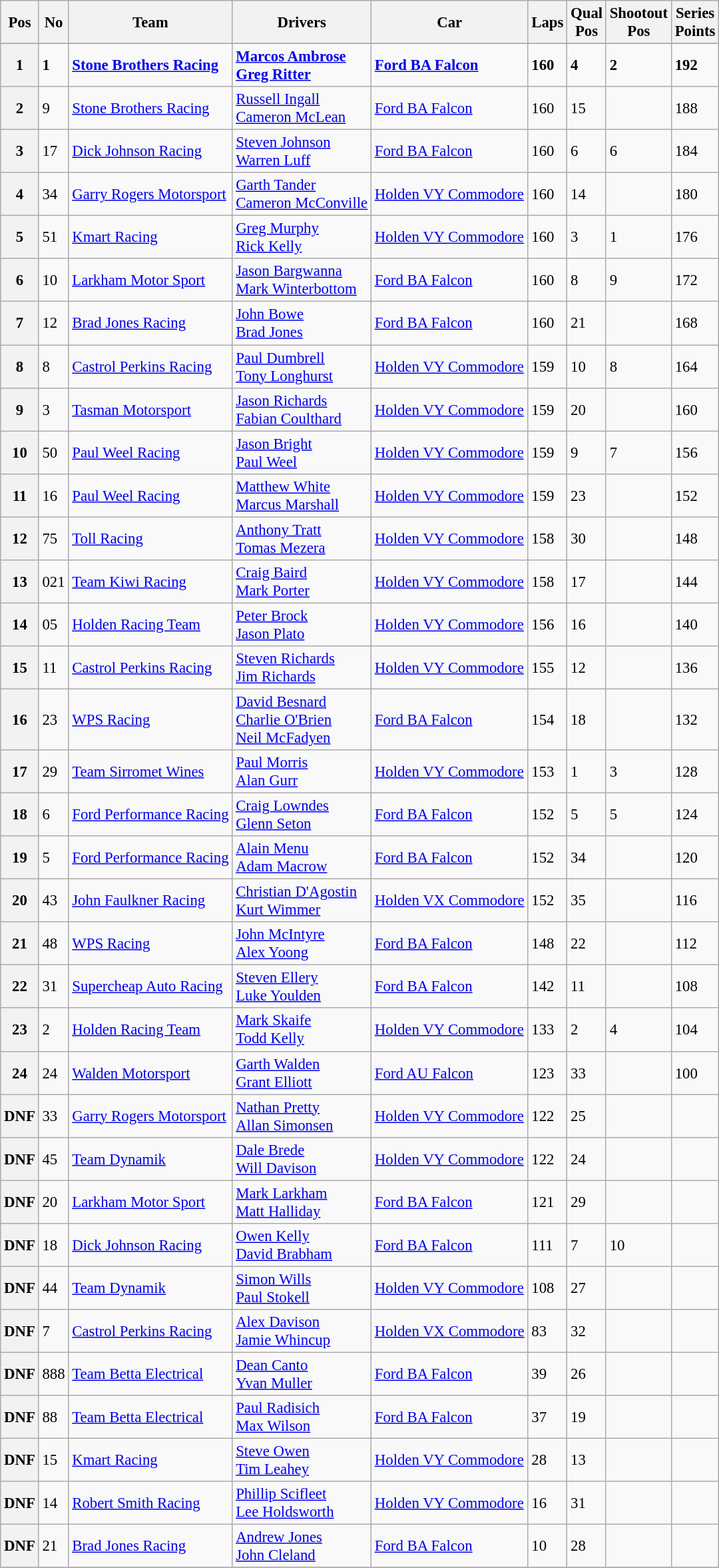<table class="wikitable" style="font-size: 95%;">
<tr>
<th>Pos</th>
<th>No</th>
<th>Team</th>
<th>Drivers</th>
<th>Car</th>
<th>Laps</th>
<th>Qual<br>Pos</th>
<th>Shootout<br>Pos</th>
<th>Series<br>Points</th>
</tr>
<tr>
</tr>
<tr style="font-weight:bold">
<th>1</th>
<td>1</td>
<td><a href='#'>Stone Brothers Racing</a></td>
<td> <a href='#'>Marcos Ambrose</a><br> <a href='#'>Greg Ritter</a></td>
<td><a href='#'>Ford BA Falcon</a></td>
<td>160</td>
<td>4</td>
<td>2</td>
<td>192</td>
</tr>
<tr>
<th>2</th>
<td>9</td>
<td><a href='#'>Stone Brothers Racing</a></td>
<td> <a href='#'>Russell Ingall</a><br> <a href='#'>Cameron McLean</a></td>
<td><a href='#'>Ford BA Falcon</a></td>
<td>160</td>
<td>15</td>
<td></td>
<td>188</td>
</tr>
<tr>
<th>3</th>
<td>17</td>
<td><a href='#'>Dick Johnson Racing</a></td>
<td> <a href='#'>Steven Johnson</a><br> <a href='#'>Warren Luff</a></td>
<td><a href='#'>Ford BA Falcon</a></td>
<td>160</td>
<td>6</td>
<td>6</td>
<td>184</td>
</tr>
<tr>
<th>4</th>
<td>34</td>
<td><a href='#'>Garry Rogers Motorsport</a></td>
<td> <a href='#'>Garth Tander</a><br> <a href='#'>Cameron McConville</a></td>
<td><a href='#'>Holden VY Commodore</a></td>
<td>160</td>
<td>14</td>
<td></td>
<td>180</td>
</tr>
<tr>
<th>5</th>
<td>51</td>
<td><a href='#'>Kmart Racing</a></td>
<td> <a href='#'>Greg Murphy</a><br> <a href='#'>Rick Kelly</a></td>
<td><a href='#'>Holden VY Commodore</a></td>
<td>160</td>
<td>3</td>
<td>1</td>
<td>176</td>
</tr>
<tr>
<th>6</th>
<td>10</td>
<td><a href='#'>Larkham Motor Sport</a></td>
<td> <a href='#'>Jason Bargwanna</a><br> <a href='#'>Mark Winterbottom</a></td>
<td><a href='#'>Ford BA Falcon</a></td>
<td>160</td>
<td>8</td>
<td>9</td>
<td>172</td>
</tr>
<tr>
<th>7</th>
<td>12</td>
<td><a href='#'>Brad Jones Racing</a></td>
<td> <a href='#'>John Bowe</a><br> <a href='#'>Brad Jones</a></td>
<td><a href='#'>Ford BA Falcon</a></td>
<td>160</td>
<td>21</td>
<td></td>
<td>168</td>
</tr>
<tr>
<th>8</th>
<td>8</td>
<td><a href='#'>Castrol Perkins Racing</a></td>
<td> <a href='#'>Paul Dumbrell</a><br> <a href='#'>Tony Longhurst</a></td>
<td><a href='#'>Holden VY Commodore</a></td>
<td>159</td>
<td>10</td>
<td>8</td>
<td>164</td>
</tr>
<tr>
<th>9</th>
<td>3</td>
<td><a href='#'>Tasman Motorsport</a></td>
<td> <a href='#'>Jason Richards</a><br> <a href='#'>Fabian Coulthard</a></td>
<td><a href='#'>Holden VY Commodore</a></td>
<td>159</td>
<td>20</td>
<td></td>
<td>160</td>
</tr>
<tr>
<th>10</th>
<td>50</td>
<td><a href='#'>Paul Weel Racing</a></td>
<td> <a href='#'>Jason Bright</a><br> <a href='#'>Paul Weel</a></td>
<td><a href='#'>Holden VY Commodore</a></td>
<td>159</td>
<td>9</td>
<td>7</td>
<td>156</td>
</tr>
<tr>
<th>11</th>
<td>16</td>
<td><a href='#'>Paul Weel Racing</a></td>
<td> <a href='#'>Matthew White</a><br>  <a href='#'>Marcus Marshall</a></td>
<td><a href='#'>Holden VY Commodore</a></td>
<td>159</td>
<td>23</td>
<td></td>
<td>152</td>
</tr>
<tr>
<th>12</th>
<td>75</td>
<td><a href='#'>Toll Racing</a></td>
<td> <a href='#'>Anthony Tratt</a><br> <a href='#'>Tomas Mezera</a></td>
<td><a href='#'>Holden VY Commodore</a></td>
<td>158</td>
<td>30</td>
<td></td>
<td>148</td>
</tr>
<tr>
<th>13</th>
<td>021</td>
<td><a href='#'>Team Kiwi Racing</a></td>
<td> <a href='#'>Craig Baird</a><br> <a href='#'>Mark Porter</a></td>
<td><a href='#'>Holden VY Commodore</a></td>
<td>158</td>
<td>17</td>
<td></td>
<td>144</td>
</tr>
<tr>
<th>14</th>
<td>05</td>
<td><a href='#'>Holden Racing Team</a></td>
<td> <a href='#'>Peter Brock</a><br> <a href='#'>Jason Plato</a></td>
<td><a href='#'>Holden VY Commodore</a></td>
<td>156</td>
<td>16</td>
<td></td>
<td>140</td>
</tr>
<tr>
<th>15</th>
<td>11</td>
<td><a href='#'>Castrol Perkins Racing</a></td>
<td> <a href='#'>Steven Richards</a><br> <a href='#'>Jim Richards</a></td>
<td><a href='#'>Holden VY Commodore</a></td>
<td>155</td>
<td>12</td>
<td></td>
<td>136</td>
</tr>
<tr>
<th>16</th>
<td>23</td>
<td><a href='#'>WPS Racing</a></td>
<td> <a href='#'>David Besnard</a><br> <a href='#'>Charlie O'Brien</a><br>  <a href='#'>Neil McFadyen</a></td>
<td><a href='#'>Ford BA Falcon</a></td>
<td>154</td>
<td>18</td>
<td></td>
<td>132</td>
</tr>
<tr>
<th>17</th>
<td>29</td>
<td><a href='#'>Team Sirromet Wines</a></td>
<td> <a href='#'>Paul Morris</a><br> <a href='#'>Alan Gurr</a></td>
<td><a href='#'>Holden VY Commodore</a></td>
<td>153</td>
<td>1</td>
<td>3</td>
<td>128</td>
</tr>
<tr>
<th>18</th>
<td>6</td>
<td><a href='#'>Ford Performance Racing</a></td>
<td> <a href='#'>Craig Lowndes</a><br> <a href='#'>Glenn Seton</a></td>
<td><a href='#'>Ford BA Falcon</a></td>
<td>152</td>
<td>5</td>
<td>5</td>
<td>124</td>
</tr>
<tr>
<th>19</th>
<td>5</td>
<td><a href='#'>Ford Performance Racing</a></td>
<td> <a href='#'>Alain Menu</a><br> <a href='#'>Adam Macrow</a></td>
<td><a href='#'>Ford BA Falcon</a></td>
<td>152</td>
<td>34</td>
<td></td>
<td>120</td>
</tr>
<tr>
<th>20</th>
<td>43</td>
<td><a href='#'>John Faulkner Racing</a></td>
<td> <a href='#'>Christian D'Agostin</a><br> <a href='#'>Kurt Wimmer</a></td>
<td><a href='#'>Holden VX Commodore</a></td>
<td>152</td>
<td>35</td>
<td></td>
<td>116</td>
</tr>
<tr>
<th>21</th>
<td>48</td>
<td><a href='#'>WPS Racing</a></td>
<td> <a href='#'>John McIntyre</a><br> <a href='#'>Alex Yoong</a></td>
<td><a href='#'>Ford BA Falcon</a></td>
<td>148</td>
<td>22</td>
<td></td>
<td>112</td>
</tr>
<tr>
<th>22</th>
<td>31</td>
<td><a href='#'>Supercheap Auto Racing</a></td>
<td> <a href='#'>Steven Ellery</a><br> <a href='#'>Luke Youlden</a></td>
<td><a href='#'>Ford BA Falcon</a></td>
<td>142</td>
<td>11</td>
<td></td>
<td>108</td>
</tr>
<tr>
<th>23</th>
<td>2</td>
<td><a href='#'>Holden Racing Team</a></td>
<td> <a href='#'>Mark Skaife</a><br> <a href='#'>Todd Kelly</a></td>
<td><a href='#'>Holden VY Commodore</a></td>
<td>133</td>
<td>2</td>
<td>4</td>
<td>104</td>
</tr>
<tr>
<th>24</th>
<td>24</td>
<td><a href='#'>Walden Motorsport</a></td>
<td> <a href='#'>Garth Walden</a><br> <a href='#'>Grant Elliott</a></td>
<td><a href='#'>Ford AU Falcon</a></td>
<td>123</td>
<td>33</td>
<td></td>
<td>100</td>
</tr>
<tr>
<th>DNF</th>
<td>33</td>
<td><a href='#'>Garry Rogers Motorsport</a></td>
<td> <a href='#'>Nathan Pretty</a><br> <a href='#'>Allan Simonsen</a></td>
<td><a href='#'>Holden VY Commodore</a></td>
<td>122</td>
<td>25</td>
<td></td>
<td></td>
</tr>
<tr>
<th>DNF</th>
<td>45</td>
<td><a href='#'>Team Dynamik</a></td>
<td> <a href='#'>Dale Brede</a><br> <a href='#'>Will Davison</a></td>
<td><a href='#'>Holden VY Commodore</a></td>
<td>122</td>
<td>24</td>
<td></td>
<td></td>
</tr>
<tr>
<th>DNF</th>
<td>20</td>
<td><a href='#'>Larkham Motor Sport</a></td>
<td> <a href='#'>Mark Larkham</a><br> <a href='#'>Matt Halliday</a></td>
<td><a href='#'>Ford BA Falcon</a></td>
<td>121</td>
<td>29</td>
<td></td>
<td></td>
</tr>
<tr>
<th>DNF</th>
<td>18</td>
<td><a href='#'>Dick Johnson Racing</a></td>
<td> <a href='#'>Owen Kelly</a><br> <a href='#'>David Brabham</a></td>
<td><a href='#'>Ford BA Falcon</a></td>
<td>111</td>
<td>7</td>
<td>10</td>
<td></td>
</tr>
<tr>
<th>DNF</th>
<td>44</td>
<td><a href='#'>Team Dynamik</a></td>
<td> <a href='#'>Simon Wills</a><br> <a href='#'>Paul Stokell</a></td>
<td><a href='#'>Holden VY Commodore</a></td>
<td>108</td>
<td>27</td>
<td></td>
<td></td>
</tr>
<tr>
<th>DNF</th>
<td>7</td>
<td><a href='#'>Castrol Perkins Racing</a></td>
<td> <a href='#'>Alex Davison</a><br> <a href='#'>Jamie Whincup</a></td>
<td><a href='#'>Holden VX Commodore</a></td>
<td>83</td>
<td>32</td>
<td></td>
<td></td>
</tr>
<tr>
<th>DNF</th>
<td>888</td>
<td><a href='#'>Team Betta Electrical</a></td>
<td> <a href='#'>Dean Canto</a><br> <a href='#'>Yvan Muller</a></td>
<td><a href='#'>Ford BA Falcon</a></td>
<td>39</td>
<td>26</td>
<td></td>
<td></td>
</tr>
<tr>
<th>DNF</th>
<td>88</td>
<td><a href='#'>Team Betta Electrical</a></td>
<td> <a href='#'>Paul Radisich</a><br> <a href='#'>Max Wilson</a></td>
<td><a href='#'>Ford BA Falcon</a></td>
<td>37</td>
<td>19</td>
<td></td>
<td></td>
</tr>
<tr>
<th>DNF</th>
<td>15</td>
<td><a href='#'>Kmart Racing</a></td>
<td> <a href='#'>Steve Owen</a><br> <a href='#'>Tim Leahey</a></td>
<td><a href='#'>Holden VY Commodore</a></td>
<td>28</td>
<td>13</td>
<td></td>
<td></td>
</tr>
<tr>
<th>DNF</th>
<td>14</td>
<td><a href='#'>Robert Smith Racing</a></td>
<td> <a href='#'>Phillip Scifleet</a><br> <a href='#'>Lee Holdsworth</a></td>
<td><a href='#'>Holden VY Commodore</a></td>
<td>16</td>
<td>31</td>
<td></td>
<td></td>
</tr>
<tr>
<th>DNF</th>
<td>21</td>
<td><a href='#'>Brad Jones Racing</a></td>
<td> <a href='#'>Andrew Jones</a><br> <a href='#'>John Cleland</a></td>
<td><a href='#'>Ford BA Falcon</a></td>
<td>10</td>
<td>28</td>
<td></td>
<td></td>
</tr>
<tr>
</tr>
</table>
